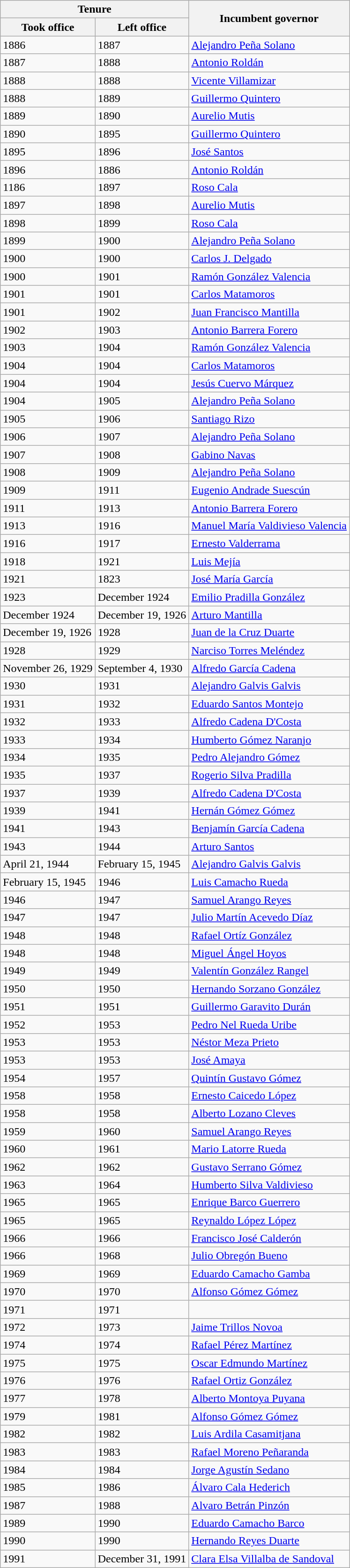<table class="wikitable">
<tr>
<th colspan=2>Tenure</th>
<th rowspan=2>Incumbent governor</th>
</tr>
<tr>
<th>Took office</th>
<th>Left office</th>
</tr>
<tr>
<td>1886</td>
<td>1887</td>
<td><a href='#'>Alejandro Peña Solano</a></td>
</tr>
<tr>
<td>1887</td>
<td>1888</td>
<td><a href='#'>Antonio Roldán</a></td>
</tr>
<tr>
<td>1888</td>
<td>1888</td>
<td><a href='#'>Vicente Villamizar</a></td>
</tr>
<tr>
<td>1888</td>
<td>1889</td>
<td><a href='#'>Guillermo Quintero</a></td>
</tr>
<tr>
<td>1889</td>
<td>1890</td>
<td><a href='#'>Aurelio Mutis</a></td>
</tr>
<tr>
<td>1890</td>
<td>1895</td>
<td><a href='#'>Guillermo Quintero</a></td>
</tr>
<tr>
<td>1895</td>
<td>1896</td>
<td><a href='#'>José Santos</a></td>
</tr>
<tr>
<td>1896</td>
<td>1886</td>
<td><a href='#'>Antonio Roldán</a></td>
</tr>
<tr>
<td>1186</td>
<td>1897</td>
<td><a href='#'>Roso Cala</a></td>
</tr>
<tr>
<td>1897</td>
<td>1898</td>
<td><a href='#'>Aurelio Mutis</a></td>
</tr>
<tr>
<td>1898</td>
<td>1899</td>
<td><a href='#'>Roso Cala</a></td>
</tr>
<tr>
<td>1899</td>
<td>1900</td>
<td><a href='#'>Alejandro Peña Solano</a></td>
</tr>
<tr>
<td>1900</td>
<td>1900</td>
<td><a href='#'>Carlos J. Delgado</a></td>
</tr>
<tr>
<td>1900</td>
<td>1901</td>
<td><a href='#'>Ramón González Valencia</a></td>
</tr>
<tr>
<td>1901</td>
<td>1901</td>
<td><a href='#'>Carlos Matamoros</a></td>
</tr>
<tr>
<td>1901</td>
<td>1902</td>
<td><a href='#'>Juan Francisco Mantilla</a></td>
</tr>
<tr>
<td>1902</td>
<td>1903</td>
<td><a href='#'>Antonio Barrera Forero</a></td>
</tr>
<tr>
<td>1903</td>
<td>1904</td>
<td><a href='#'>Ramón González Valencia</a></td>
</tr>
<tr>
<td>1904</td>
<td>1904</td>
<td><a href='#'>Carlos Matamoros</a></td>
</tr>
<tr>
<td>1904</td>
<td>1904</td>
<td><a href='#'>Jesús Cuervo Márquez</a></td>
</tr>
<tr>
<td>1904</td>
<td>1905</td>
<td><a href='#'>Alejandro Peña Solano</a></td>
</tr>
<tr>
<td>1905</td>
<td>1906</td>
<td><a href='#'>Santiago Rizo</a></td>
</tr>
<tr>
<td>1906</td>
<td>1907</td>
<td><a href='#'>Alejandro Peña Solano</a></td>
</tr>
<tr>
<td>1907</td>
<td>1908</td>
<td><a href='#'>Gabino Navas</a></td>
</tr>
<tr>
<td>1908</td>
<td>1909</td>
<td><a href='#'>Alejandro Peña Solano</a></td>
</tr>
<tr>
<td>1909</td>
<td>1911</td>
<td><a href='#'>Eugenio Andrade Suescún</a></td>
</tr>
<tr>
<td>1911</td>
<td>1913</td>
<td><a href='#'>Antonio Barrera Forero</a></td>
</tr>
<tr>
<td>1913</td>
<td>1916</td>
<td><a href='#'>Manuel María Valdivieso Valencia</a></td>
</tr>
<tr>
<td>1916</td>
<td>1917</td>
<td><a href='#'>Ernesto Valderrama</a></td>
</tr>
<tr>
<td>1918</td>
<td>1921</td>
<td><a href='#'>Luis Mejía</a></td>
</tr>
<tr>
<td>1921</td>
<td>1823</td>
<td><a href='#'>José María García</a></td>
</tr>
<tr>
<td>1923</td>
<td>December 1924</td>
<td><a href='#'>Emilio Pradilla González</a></td>
</tr>
<tr>
<td>December 1924</td>
<td>December 19, 1926</td>
<td><a href='#'>Arturo Mantilla</a></td>
</tr>
<tr>
<td>December 19, 1926</td>
<td>1928</td>
<td><a href='#'>Juan de la Cruz Duarte</a></td>
</tr>
<tr>
<td>1928</td>
<td>1929</td>
<td><a href='#'>Narciso Torres Meléndez</a></td>
</tr>
<tr>
<td>November 26, 1929</td>
<td>September 4, 1930</td>
<td><a href='#'>Alfredo García Cadena</a></td>
</tr>
<tr>
<td>1930</td>
<td>1931</td>
<td><a href='#'>Alejandro Galvis Galvis</a></td>
</tr>
<tr>
<td>1931</td>
<td>1932</td>
<td><a href='#'>Eduardo Santos Montejo</a></td>
</tr>
<tr>
<td>1932</td>
<td>1933</td>
<td><a href='#'>Alfredo Cadena D'Costa</a></td>
</tr>
<tr>
<td>1933</td>
<td>1934</td>
<td><a href='#'>Humberto Gómez Naranjo</a></td>
</tr>
<tr>
<td>1934</td>
<td>1935</td>
<td><a href='#'>Pedro Alejandro Gómez</a></td>
</tr>
<tr>
<td>1935</td>
<td>1937</td>
<td><a href='#'>Rogerio Silva Pradilla</a></td>
</tr>
<tr>
<td>1937</td>
<td>1939</td>
<td><a href='#'>Alfredo Cadena D'Costa</a></td>
</tr>
<tr>
<td>1939</td>
<td>1941</td>
<td><a href='#'>Hernán Gómez Gómez</a></td>
</tr>
<tr>
<td>1941</td>
<td>1943</td>
<td><a href='#'>Benjamín García Cadena</a></td>
</tr>
<tr>
<td>1943</td>
<td>1944</td>
<td><a href='#'>Arturo Santos</a></td>
</tr>
<tr>
<td>April 21, 1944</td>
<td>February 15, 1945</td>
<td><a href='#'>Alejandro Galvis Galvis</a></td>
</tr>
<tr>
<td>February 15, 1945</td>
<td>1946</td>
<td><a href='#'>Luis Camacho Rueda</a></td>
</tr>
<tr>
<td>1946</td>
<td>1947</td>
<td><a href='#'>Samuel Arango Reyes</a></td>
</tr>
<tr>
<td>1947</td>
<td>1947</td>
<td><a href='#'>Julio Martín Acevedo Díaz</a></td>
</tr>
<tr>
<td>1948</td>
<td>1948</td>
<td><a href='#'>Rafael Ortíz González</a></td>
</tr>
<tr>
<td>1948</td>
<td>1948</td>
<td><a href='#'>Miguel Ángel Hoyos</a></td>
</tr>
<tr>
<td>1949</td>
<td>1949</td>
<td><a href='#'>Valentín González Rangel</a></td>
</tr>
<tr>
<td>1950</td>
<td>1950</td>
<td><a href='#'>Hernando Sorzano González</a></td>
</tr>
<tr>
<td>1951</td>
<td>1951</td>
<td><a href='#'>Guillermo Garavito Durán</a></td>
</tr>
<tr>
<td>1952</td>
<td>1953</td>
<td><a href='#'>Pedro Nel Rueda Uribe</a></td>
</tr>
<tr>
<td>1953</td>
<td>1953</td>
<td><a href='#'>Néstor Meza Prieto</a></td>
</tr>
<tr>
<td>1953</td>
<td>1953</td>
<td><a href='#'>José Amaya</a></td>
</tr>
<tr>
<td>1954</td>
<td>1957</td>
<td><a href='#'>Quintín Gustavo Gómez</a></td>
</tr>
<tr>
<td>1958</td>
<td>1958</td>
<td><a href='#'>Ernesto Caicedo López</a></td>
</tr>
<tr>
<td>1958</td>
<td>1958</td>
<td><a href='#'>Alberto Lozano Cleves</a></td>
</tr>
<tr>
<td>1959</td>
<td>1960</td>
<td><a href='#'>Samuel Arango Reyes</a></td>
</tr>
<tr>
<td>1960</td>
<td>1961</td>
<td><a href='#'>Mario Latorre Rueda</a></td>
</tr>
<tr>
<td>1962</td>
<td>1962</td>
<td><a href='#'>Gustavo Serrano Gómez</a></td>
</tr>
<tr>
<td>1963</td>
<td>1964</td>
<td><a href='#'>Humberto Silva Valdivieso</a></td>
</tr>
<tr>
<td>1965</td>
<td>1965</td>
<td><a href='#'>Enrique Barco Guerrero</a></td>
</tr>
<tr>
<td>1965</td>
<td>1965</td>
<td><a href='#'>Reynaldo López López</a></td>
</tr>
<tr>
<td>1966</td>
<td>1966</td>
<td><a href='#'>Francisco José Calderón</a></td>
</tr>
<tr>
<td>1966</td>
<td>1968</td>
<td><a href='#'>Julio Obregón Bueno</a></td>
</tr>
<tr>
<td>1969</td>
<td>1969</td>
<td><a href='#'>Eduardo Camacho Gamba</a></td>
</tr>
<tr>
<td>1970</td>
<td>1970</td>
<td><a href='#'>Alfonso Gómez Gómez</a></td>
</tr>
<tr>
<td>1971</td>
<td>1971</td>
<td></td>
</tr>
<tr>
<td>1972</td>
<td>1973</td>
<td><a href='#'>Jaime Trillos Novoa</a></td>
</tr>
<tr>
<td>1974</td>
<td>1974</td>
<td><a href='#'>Rafael Pérez Martínez</a></td>
</tr>
<tr>
<td>1975</td>
<td>1975</td>
<td><a href='#'>Oscar Edmundo Martínez</a></td>
</tr>
<tr>
<td>1976</td>
<td>1976</td>
<td><a href='#'>Rafael Ortiz González</a></td>
</tr>
<tr>
<td>1977</td>
<td>1978</td>
<td><a href='#'>Alberto Montoya Puyana</a></td>
</tr>
<tr>
<td>1979</td>
<td>1981</td>
<td><a href='#'>Alfonso Gómez Gómez</a></td>
</tr>
<tr>
<td>1982</td>
<td>1982</td>
<td><a href='#'>Luis Ardila Casamitjana</a></td>
</tr>
<tr>
<td>1983</td>
<td>1983</td>
<td><a href='#'>Rafael Moreno Peñaranda</a></td>
</tr>
<tr>
<td>1984</td>
<td>1984</td>
<td><a href='#'>Jorge Agustín Sedano</a></td>
</tr>
<tr>
<td>1985</td>
<td>1986</td>
<td><a href='#'>Álvaro Cala Hederich</a></td>
</tr>
<tr>
<td>1987</td>
<td>1988</td>
<td><a href='#'>Alvaro Betrán Pinzón</a></td>
</tr>
<tr>
<td>1989</td>
<td>1990</td>
<td><a href='#'>Eduardo Camacho Barco</a></td>
</tr>
<tr>
<td>1990</td>
<td>1990</td>
<td><a href='#'>Hernando Reyes Duarte</a></td>
</tr>
<tr>
<td>1991</td>
<td>December 31, 1991</td>
<td><a href='#'>Clara Elsa Villalba de Sandoval</a></td>
</tr>
</table>
